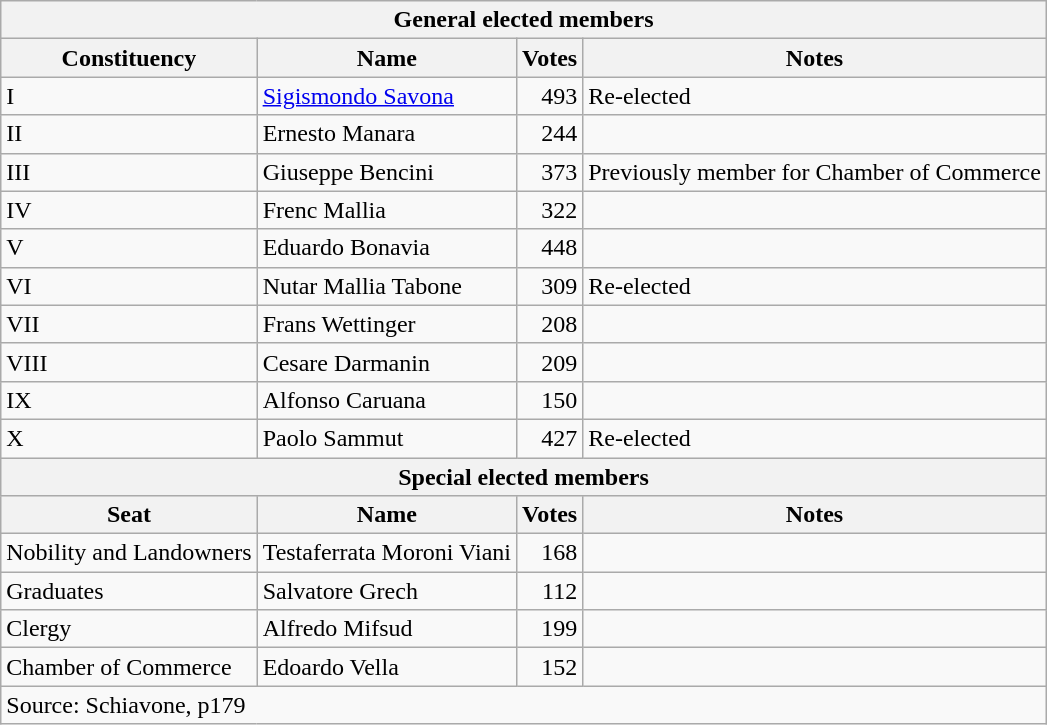<table class=wikitable style=text-align:left>
<tr>
<th colspan=4>General elected members</th>
</tr>
<tr>
<th>Constituency</th>
<th>Name</th>
<th>Votes</th>
<th>Notes</th>
</tr>
<tr>
<td>I</td>
<td><a href='#'>Sigismondo Savona</a></td>
<td align=right>493</td>
<td>Re-elected</td>
</tr>
<tr>
<td>II</td>
<td>Ernesto Manara</td>
<td align=right>244</td>
<td></td>
</tr>
<tr>
<td>III</td>
<td>Giuseppe Bencini</td>
<td align=right>373</td>
<td>Previously member for Chamber of Commerce</td>
</tr>
<tr>
<td>IV</td>
<td>Frenc Mallia</td>
<td align=right>322</td>
<td></td>
</tr>
<tr>
<td>V</td>
<td>Eduardo Bonavia</td>
<td align=right>448</td>
<td></td>
</tr>
<tr>
<td>VI</td>
<td>Nutar Mallia Tabone</td>
<td align=right>309</td>
<td>Re-elected</td>
</tr>
<tr>
<td>VII</td>
<td>Frans Wettinger</td>
<td align=right>208</td>
<td></td>
</tr>
<tr>
<td>VIII</td>
<td>Cesare Darmanin</td>
<td align=right>209</td>
<td></td>
</tr>
<tr>
<td>IX</td>
<td>Alfonso Caruana</td>
<td align=right>150</td>
<td></td>
</tr>
<tr>
<td>X</td>
<td>Paolo Sammut</td>
<td align=right>427</td>
<td>Re-elected</td>
</tr>
<tr>
<th colspan=4>Special elected members</th>
</tr>
<tr>
<th>Seat</th>
<th>Name</th>
<th>Votes</th>
<th>Notes</th>
</tr>
<tr>
<td>Nobility and Landowners</td>
<td>Testaferrata Moroni Viani</td>
<td align=right>168</td>
<td></td>
</tr>
<tr>
<td>Graduates</td>
<td>Salvatore Grech</td>
<td align=right>112</td>
<td></td>
</tr>
<tr>
<td>Clergy</td>
<td>Alfredo Mifsud</td>
<td align=right>199</td>
<td></td>
</tr>
<tr>
<td>Chamber of Commerce</td>
<td>Edoardo Vella</td>
<td align=right>152</td>
<td></td>
</tr>
<tr>
<td colspan=4>Source: Schiavone, p179</td>
</tr>
</table>
